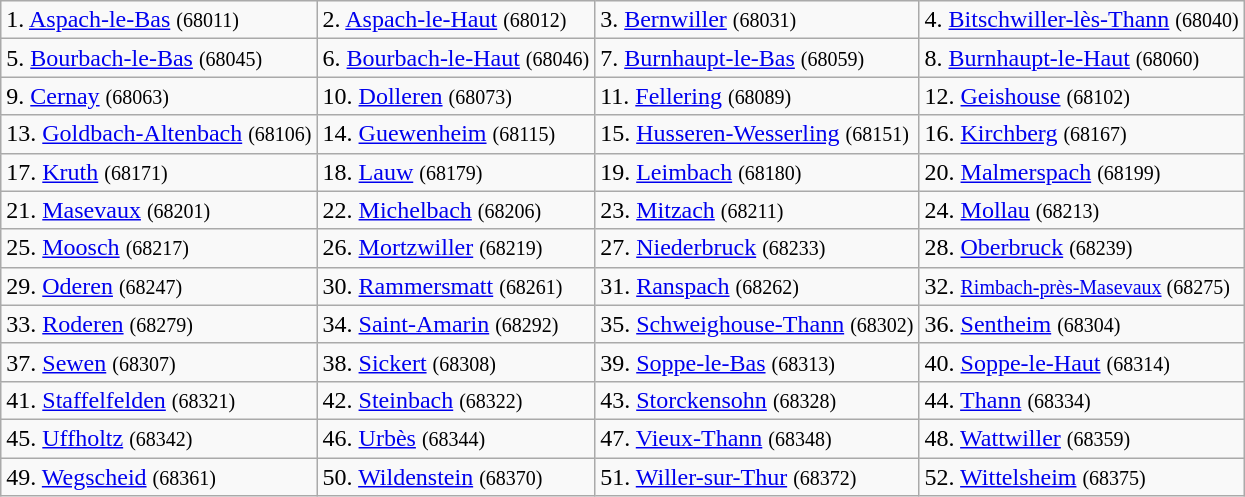<table class="wikitable">
<tr>
<td>1. <a href='#'>Aspach-le-Bas</a> <small>(68011)</small></td>
<td>2. <a href='#'>Aspach-le-Haut</a> <small>(68012)</small></td>
<td>3. <a href='#'>Bernwiller</a> <small>(68031)</small></td>
<td>4. <a href='#'>Bitschwiller-lès-Thann</a> <small>(68040)</small></td>
</tr>
<tr>
<td>5. <a href='#'>Bourbach-le-Bas</a> <small>(68045)</small></td>
<td>6. <a href='#'>Bourbach-le-Haut</a> <small>(68046)</small></td>
<td>7. <a href='#'>Burnhaupt-le-Bas</a> <small>(68059)</small></td>
<td>8. <a href='#'>Burnhaupt-le-Haut</a> <small>(68060)</small></td>
</tr>
<tr>
<td>9. <a href='#'>Cernay</a> <small>(68063)</small></td>
<td>10. <a href='#'>Dolleren</a> <small>(68073)</small></td>
<td>11. <a href='#'>Fellering</a> <small>(68089)</small></td>
<td>12. <a href='#'>Geishouse</a> <small>(68102)</small></td>
</tr>
<tr>
<td>13. <a href='#'>Goldbach-Altenbach</a> <small>(68106)</small></td>
<td>14. <a href='#'>Guewenheim</a> <small>(68115)</small></td>
<td>15. <a href='#'>Husseren-Wesserling</a> <small>(68151)</small></td>
<td>16. <a href='#'>Kirchberg</a> <small>(68167)</small></td>
</tr>
<tr>
<td>17. <a href='#'>Kruth</a> <small>(68171)</small></td>
<td>18. <a href='#'>Lauw</a> <small>(68179)</small></td>
<td>19. <a href='#'>Leimbach</a> <small>(68180)</small></td>
<td>20. <a href='#'>Malmerspach</a> <small>(68199)</small></td>
</tr>
<tr>
<td>21. <a href='#'>Masevaux</a> <small>(68201)</small></td>
<td>22. <a href='#'>Michelbach</a> <small>(68206)</small></td>
<td>23. <a href='#'>Mitzach</a> <small>(68211)</small></td>
<td>24. <a href='#'>Mollau</a> <small>(68213)</small></td>
</tr>
<tr>
<td>25. <a href='#'>Moosch</a> <small>(68217)</small></td>
<td>26. <a href='#'>Mortzwiller</a> <small>(68219)</small></td>
<td>27. <a href='#'>Niederbruck</a> <small>(68233)</small></td>
<td>28. <a href='#'>Oberbruck</a> <small>(68239)</small></td>
</tr>
<tr>
<td>29. <a href='#'>Oderen</a> <small>(68247)</small></td>
<td>30. <a href='#'>Rammersmatt</a> <small>(68261)</small></td>
<td>31. <a href='#'>Ranspach</a> <small>(68262)</small></td>
<td>32. <small><a href='#'>Rimbach-près-Masevaux</a> (68275)</small></td>
</tr>
<tr>
<td>33. <a href='#'>Roderen</a> <small>(68279)</small></td>
<td>34. <a href='#'>Saint-Amarin</a> <small>(68292)</small></td>
<td>35. <a href='#'>Schweighouse-Thann</a> <small>(68302)</small></td>
<td>36. <a href='#'>Sentheim</a> <small>(68304)</small></td>
</tr>
<tr>
<td>37. <a href='#'>Sewen</a> <small>(68307)</small></td>
<td>38. <a href='#'>Sickert</a> <small>(68308)</small></td>
<td>39. <a href='#'>Soppe-le-Bas</a> <small>(68313)</small></td>
<td>40. <a href='#'>Soppe-le-Haut</a> <small>(68314)</small></td>
</tr>
<tr>
<td>41. <a href='#'>Staffelfelden</a> <small>(68321)</small></td>
<td>42. <a href='#'>Steinbach</a> <small>(68322)</small></td>
<td>43. <a href='#'>Storckensohn</a> <small>(68328)</small></td>
<td>44. <a href='#'>Thann</a> <small>(68334)</small></td>
</tr>
<tr>
<td>45. <a href='#'>Uffholtz</a> <small>(68342)</small></td>
<td>46. <a href='#'>Urbès</a> <small>(68344)</small></td>
<td>47. <a href='#'>Vieux-Thann</a> <small>(68348)</small></td>
<td>48. <a href='#'>Wattwiller</a> <small>(68359)</small></td>
</tr>
<tr>
<td>49. <a href='#'>Wegscheid</a> <small>(68361)</small></td>
<td>50. <a href='#'>Wildenstein</a> <small>(68370)</small></td>
<td>51. <a href='#'>Willer-sur-Thur</a> <small>(68372)</small></td>
<td>52. <a href='#'>Wittelsheim</a> <small>(68375)</small></td>
</tr>
</table>
